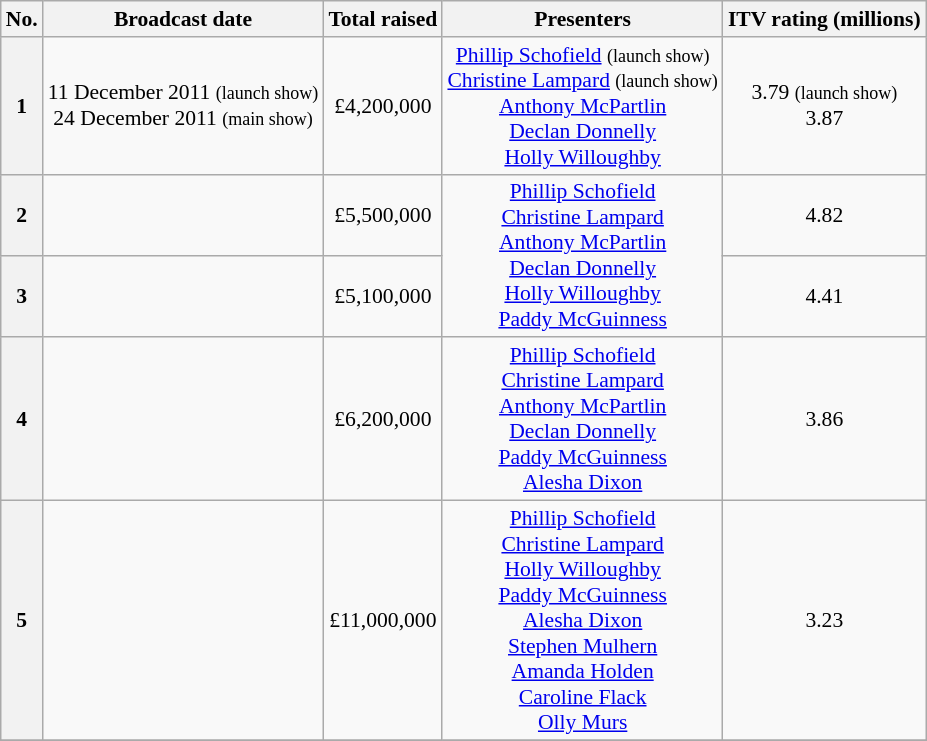<table class="wikitable"  style="text-align:center; font-size:90%;">
<tr>
<th scope="col">No.</th>
<th scope="col">Broadcast date</th>
<th scope="col">Total raised</th>
<th scope="col">Presenters</th>
<th scope="col">ITV rating (millions)</th>
</tr>
<tr>
<th scope="row">1</th>
<td>11 December 2011 <small>(launch show)</small><br>24 December 2011 <small>(main show)</small></td>
<td>£4,200,000</td>
<td><a href='#'>Phillip Schofield</a> <small>(launch show)</small><br><a href='#'>Christine Lampard</a> <small>(launch show)</small><br><a href='#'>Anthony McPartlin</a><br><a href='#'>Declan Donnelly</a><br><a href='#'>Holly Willoughby</a></td>
<td>3.79 <small>(launch show)</small><br>3.87</td>
</tr>
<tr>
<th scope="row">2</th>
<td></td>
<td>£5,500,000</td>
<td rowspan=2><a href='#'>Phillip Schofield</a><br><a href='#'>Christine Lampard</a><br><a href='#'>Anthony McPartlin</a><br><a href='#'>Declan Donnelly</a><br><a href='#'>Holly Willoughby</a><br><a href='#'>Paddy McGuinness</a></td>
<td>4.82</td>
</tr>
<tr>
<th scope="row">3</th>
<td></td>
<td>£5,100,000</td>
<td>4.41</td>
</tr>
<tr>
<th scope="row">4</th>
<td></td>
<td>£6,200,000</td>
<td><a href='#'>Phillip Schofield</a><br><a href='#'>Christine Lampard</a><br><a href='#'>Anthony McPartlin</a><br><a href='#'>Declan Donnelly</a><br><a href='#'>Paddy McGuinness</a><br><a href='#'>Alesha Dixon</a></td>
<td>3.86</td>
</tr>
<tr>
<th scope="row">5</th>
<td></td>
<td>£11,000,000</td>
<td><a href='#'>Phillip Schofield</a><br><a href='#'>Christine Lampard</a><br><a href='#'>Holly Willoughby</a><br><a href='#'>Paddy McGuinness</a><br><a href='#'>Alesha Dixon</a><br><a href='#'>Stephen Mulhern</a><br><a href='#'>Amanda Holden</a><br><a href='#'>Caroline Flack</a><br><a href='#'>Olly Murs</a></td>
<td>3.23</td>
</tr>
<tr>
</tr>
</table>
